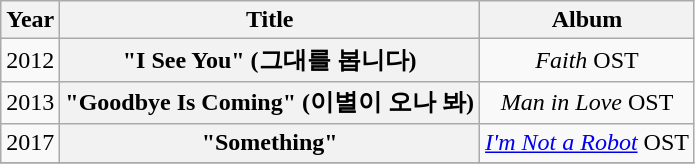<table class="wikitable plainrowheaders" style="text-align:center;">
<tr>
<th scope="col">Year</th>
<th scope="col">Title</th>
<th scope="col">Album</th>
</tr>
<tr>
<td>2012</td>
<th scope="row">"I See You" (그대를 봅니다)</th>
<td><em>Faith</em> OST</td>
</tr>
<tr>
<td>2013</td>
<th scope="row">"Goodbye Is Coming" (이별이 오나 봐)</th>
<td><em>Man in Love</em> OST</td>
</tr>
<tr>
<td>2017</td>
<th scope="row">"Something"</th>
<td><em><a href='#'>I'm Not a Robot</a></em> OST</td>
</tr>
<tr>
</tr>
</table>
